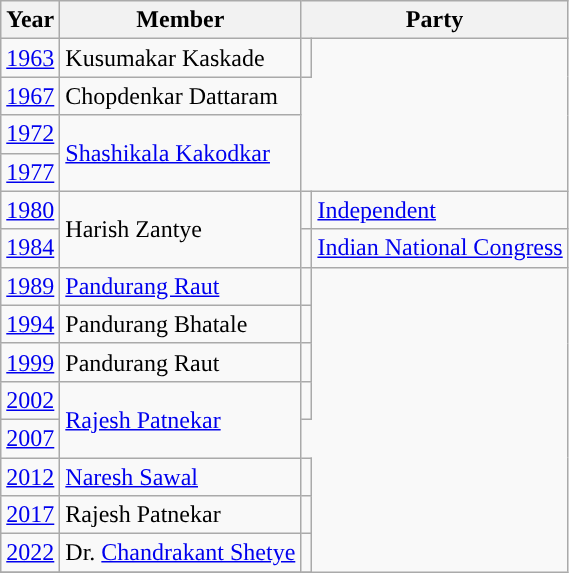<table class="wikitable sortable">
<tr>
<th>Year</th>
<th>Member</th>
<th colspan="2">Party</th>
</tr>
<tr>
<td><a href='#'>1963</a></td>
<td>Kusumakar Kaskade</td>
<td></td>
</tr>
<tr>
<td><a href='#'>1967</a></td>
<td>Chopdenkar Dattaram</td>
</tr>
<tr>
<td><a href='#'>1972</a></td>
<td rowspan=2><a href='#'>Shashikala Kakodkar</a></td>
</tr>
<tr>
<td><a href='#'>1977</a></td>
</tr>
<tr>
<td><a href='#'>1980</a></td>
<td rowspan=2>Harish Zantye</td>
<td style="background-color: "></td>
<td><a href='#'>Independent</a></td>
</tr>
<tr>
<td><a href='#'>1984</a></td>
<td style="background-color: "></td>
<td><a href='#'>Indian National Congress</a></td>
</tr>
<tr>
<td><a href='#'>1989</a></td>
<td><a href='#'>Pandurang Raut</a></td>
<td></td>
</tr>
<tr>
<td><a href='#'>1994</a></td>
<td>Pandurang Bhatale</td>
<td></td>
</tr>
<tr>
<td><a href='#'>1999</a></td>
<td>Pandurang Raut</td>
<td></td>
</tr>
<tr>
<td><a href='#'>2002</a></td>
<td rowspan=2><a href='#'>Rajesh Patnekar</a></td>
<td></td>
</tr>
<tr>
<td><a href='#'>2007</a></td>
</tr>
<tr>
<td><a href='#'>2012</a></td>
<td><a href='#'>Naresh Sawal</a></td>
<td></td>
</tr>
<tr>
<td><a href='#'>2017</a></td>
<td>Rajesh Patnekar</td>
<td></td>
</tr>
<tr>
<td><a href='#'>2022</a></td>
<td>Dr. <a href='#'>Chandrakant Shetye</a></td>
<td></td>
</tr>
<tr>
</tr>
</table>
